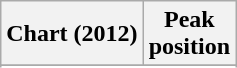<table class="wikitable sortable plainrowheaders"  style="text-align:center">
<tr>
<th scope="col">Chart (2012)</th>
<th scope="col">Peak<br>position</th>
</tr>
<tr>
</tr>
<tr>
</tr>
<tr>
</tr>
</table>
